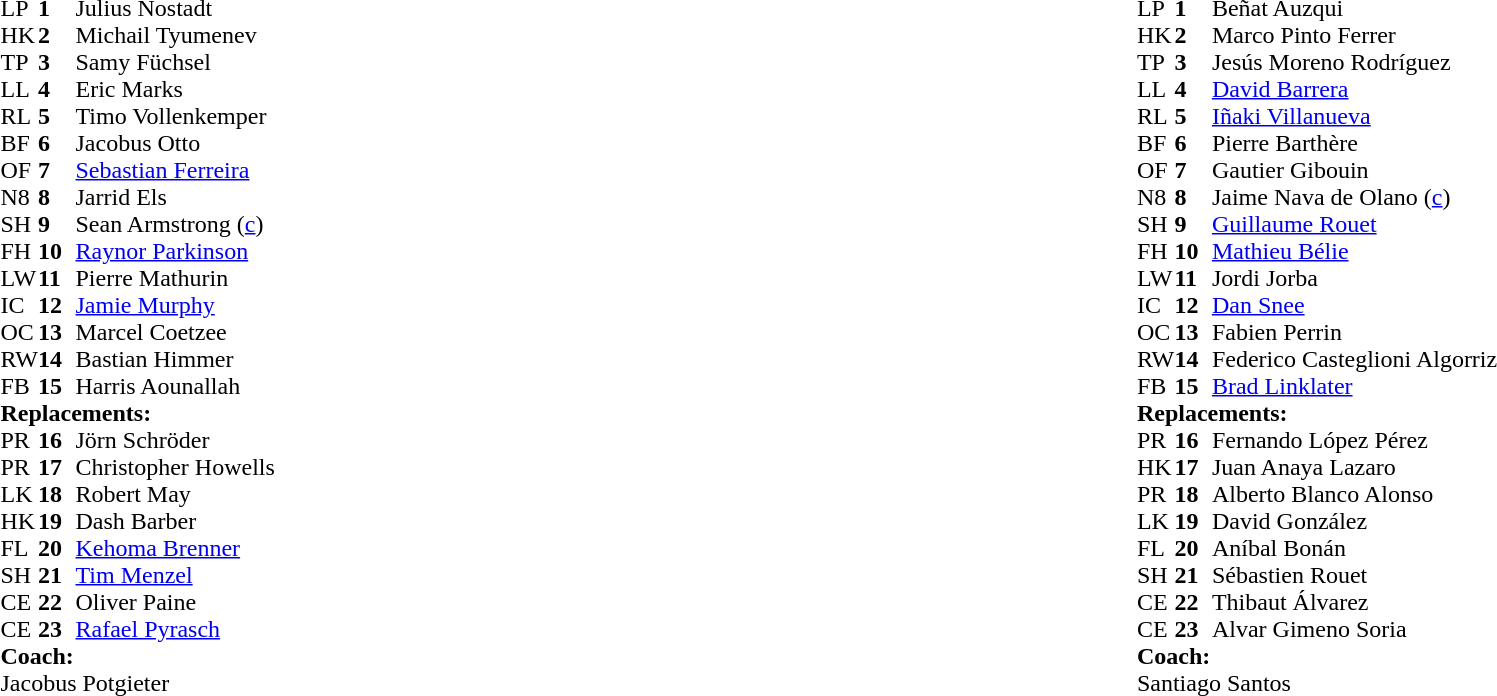<table style="width:100%">
<tr>
<td style="vertical-align:top;width:50%"><br><table cellspacing="0" cellpadding="0">
<tr>
<th width="25"></th>
<th width="25"></th>
</tr>
<tr>
<td>LP</td>
<td><strong>1</strong></td>
<td>Julius Nostadt</td>
<td></td>
<td></td>
</tr>
<tr>
<td>HK</td>
<td><strong>2</strong></td>
<td>Michail Tyumenev</td>
<td></td>
<td></td>
</tr>
<tr>
<td>TP</td>
<td><strong>3</strong></td>
<td>Samy Füchsel</td>
</tr>
<tr>
<td>LL</td>
<td><strong>4</strong></td>
<td>Eric Marks</td>
</tr>
<tr>
<td>RL</td>
<td><strong>5</strong></td>
<td>Timo Vollenkemper</td>
<td></td>
<td></td>
</tr>
<tr>
<td>BF</td>
<td><strong>6</strong></td>
<td>Jacobus Otto</td>
</tr>
<tr>
<td>OF</td>
<td><strong>7</strong></td>
<td><a href='#'>Sebastian Ferreira</a></td>
</tr>
<tr>
<td>N8</td>
<td><strong>8</strong></td>
<td>Jarrid Els</td>
</tr>
<tr>
<td>SH</td>
<td><strong>9</strong></td>
<td>Sean Armstrong (<a href='#'>c</a>)</td>
<td></td>
<td></td>
</tr>
<tr>
<td>FH</td>
<td><strong>10</strong></td>
<td><a href='#'>Raynor Parkinson</a></td>
</tr>
<tr>
<td>LW</td>
<td><strong>11</strong></td>
<td>Pierre Mathurin</td>
</tr>
<tr>
<td>IC</td>
<td><strong>12</strong></td>
<td><a href='#'>Jamie Murphy</a></td>
</tr>
<tr>
<td>OC</td>
<td><strong>13</strong></td>
<td>Marcel Coetzee</td>
<td></td>
</tr>
<tr>
<td>RW</td>
<td><strong>14</strong></td>
<td>Bastian Himmer</td>
<td></td>
<td></td>
</tr>
<tr>
<td>FB</td>
<td><strong>15</strong></td>
<td>Harris Aounallah</td>
</tr>
<tr>
<td colspan=3><strong>Replacements:</strong></td>
</tr>
<tr>
<td>PR</td>
<td><strong>16</strong></td>
<td>Jörn Schröder</td>
<td></td>
<td></td>
</tr>
<tr>
<td>PR</td>
<td><strong>17</strong></td>
<td>Christopher Howells</td>
</tr>
<tr>
<td>LK</td>
<td><strong>18</strong></td>
<td>Robert May</td>
</tr>
<tr>
<td>HK</td>
<td><strong>19</strong></td>
<td>Dash Barber</td>
<td></td>
<td></td>
</tr>
<tr>
<td>FL</td>
<td><strong>20</strong></td>
<td><a href='#'>Kehoma Brenner</a></td>
<td></td>
<td></td>
</tr>
<tr>
<td>SH</td>
<td><strong>21</strong></td>
<td><a href='#'>Tim Menzel</a></td>
<td></td>
<td></td>
</tr>
<tr>
<td>CE</td>
<td><strong>22</strong></td>
<td>Oliver Paine</td>
<td></td>
<td></td>
<td></td>
</tr>
<tr>
<td>CE</td>
<td><strong>23</strong></td>
<td><a href='#'>Rafael Pyrasch</a></td>
<td></td>
<td></td>
<td></td>
</tr>
<tr>
<td colspan=3><strong>Coach:</strong></td>
</tr>
<tr>
<td colspan="4">Jacobus Potgieter</td>
</tr>
</table>
</td>
<td style="vertical-align:top"></td>
<td style="vertical-align:top;width:40%"><br><table cellspacing="0" cellpadding="0">
<tr>
<th width="25"></th>
<th width="25"></th>
</tr>
<tr>
<td>LP</td>
<td><strong>1</strong></td>
<td>Beñat Auzqui</td>
<td></td>
<td></td>
</tr>
<tr>
<td>HK</td>
<td><strong>2</strong></td>
<td>Marco Pinto Ferrer</td>
<td></td>
<td></td>
</tr>
<tr>
<td>TP</td>
<td><strong>3</strong></td>
<td>Jesús Moreno Rodríguez</td>
<td></td>
<td></td>
</tr>
<tr>
<td>LL</td>
<td><strong>4</strong></td>
<td><a href='#'>David Barrera</a></td>
</tr>
<tr>
<td>RL</td>
<td><strong>5</strong></td>
<td><a href='#'>Iñaki Villanueva</a></td>
<td></td>
<td></td>
</tr>
<tr>
<td>BF</td>
<td><strong>6</strong></td>
<td>Pierre Barthère</td>
<td></td>
<td colspan="2"></td>
<td></td>
</tr>
<tr>
<td>OF</td>
<td><strong>7</strong></td>
<td>Gautier Gibouin</td>
</tr>
<tr>
<td>N8</td>
<td><strong>8</strong></td>
<td>Jaime Nava de Olano (<a href='#'>c</a>)</td>
</tr>
<tr>
<td>SH</td>
<td><strong>9</strong></td>
<td><a href='#'>Guillaume Rouet</a></td>
<td></td>
<td></td>
</tr>
<tr>
<td>FH</td>
<td><strong>10</strong></td>
<td><a href='#'>Mathieu Bélie</a></td>
<td></td>
<td></td>
</tr>
<tr>
<td>LW</td>
<td><strong>11</strong></td>
<td>Jordi Jorba</td>
</tr>
<tr>
<td>IC</td>
<td><strong>12</strong></td>
<td><a href='#'>Dan Snee</a></td>
</tr>
<tr>
<td>OC</td>
<td><strong>13</strong></td>
<td>Fabien Perrin</td>
<td></td>
<td></td>
</tr>
<tr>
<td>RW</td>
<td><strong>14</strong></td>
<td>Federico Casteglioni Algorriz</td>
</tr>
<tr>
<td>FB</td>
<td><strong>15</strong></td>
<td><a href='#'>Brad Linklater</a></td>
</tr>
<tr>
<td colspan=3><strong>Replacements:</strong></td>
</tr>
<tr>
<td>PR</td>
<td><strong>16</strong></td>
<td>Fernando López Pérez</td>
<td></td>
<td></td>
<td></td>
<td></td>
</tr>
<tr>
<td>HK</td>
<td><strong>17</strong></td>
<td>Juan Anaya Lazaro</td>
<td></td>
<td></td>
</tr>
<tr>
<td>PR</td>
<td><strong>18</strong></td>
<td>Alberto Blanco Alonso</td>
<td></td>
<td></td>
</tr>
<tr>
<td>LK</td>
<td><strong>19</strong></td>
<td>David González</td>
<td></td>
<td></td>
</tr>
<tr>
<td>FL</td>
<td><strong>20</strong></td>
<td>Aníbal Bonán</td>
<td></td>
<td></td>
</tr>
<tr>
<td>SH</td>
<td><strong>21</strong></td>
<td>Sébastien Rouet</td>
<td></td>
<td></td>
</tr>
<tr>
<td>CE</td>
<td><strong>22</strong></td>
<td>Thibaut Álvarez</td>
<td></td>
<td></td>
</tr>
<tr>
<td>CE</td>
<td><strong>23</strong></td>
<td>Alvar Gimeno Soria</td>
<td></td>
<td></td>
</tr>
<tr>
<td colspan=3><strong>Coach:</strong></td>
</tr>
<tr>
<td colspan="4">Santiago Santos</td>
</tr>
</table>
</td>
</tr>
</table>
